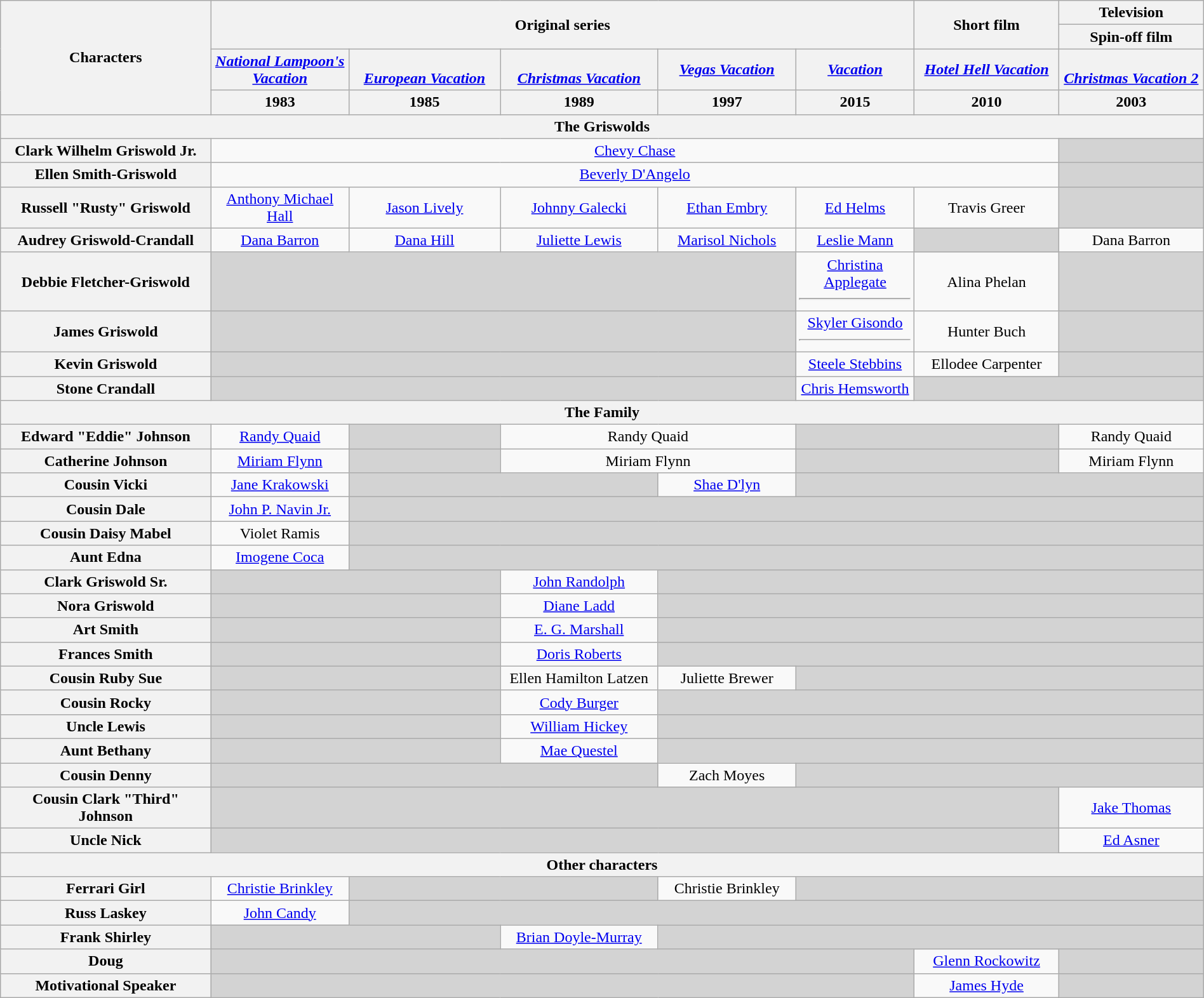<table class="wikitable" style="text-align:center" width=100%>
<tr>
<th rowspan="4" width="16%">Characters</th>
<th colspan="5" rowspan="2" align="center">Original series</th>
<th rowspan="2" align="center">Short film</th>
<th align="center">Television</th>
</tr>
<tr>
<th align="center">Spin-off film</th>
</tr>
<tr>
<th align="center" width="10.5%"><em><a href='#'>National Lampoon's Vacation</a></em></th>
<th align="center" width="11.5%"><em><a href='#'><br>European Vacation</a></em></th>
<th align="center" width="12%"><em><a href='#'><br>Christmas Vacation</a></em></th>
<th align="center" width="10.5%"><em><a href='#'>Vegas Vacation</a></em></th>
<th align="center" width="9%"><em><a href='#'>Vacation</a></em></th>
<th align="center" width="11%"><em><a href='#'>Hotel Hell Vacation</a></em></th>
<th align="center" width="11%"><em><a href='#'><br>Christmas Vacation 2</a></em></th>
</tr>
<tr>
<th>1983</th>
<th>1985</th>
<th>1989</th>
<th>1997</th>
<th>2015</th>
<th>2010</th>
<th>2003</th>
</tr>
<tr>
<th colspan="8" align="center">The Griswolds</th>
</tr>
<tr>
<th>Clark Wilhelm Griswold Jr.</th>
<td colspan="6"><a href='#'>Chevy Chase</a></td>
<td style="background-color:#D3D3D3;"></td>
</tr>
<tr>
<th>Ellen Smith-Griswold</th>
<td colspan="6"><a href='#'>Beverly D'Angelo</a></td>
<td style="background-color:#D3D3D3;"></td>
</tr>
<tr>
<th>Russell "Rusty" Griswold</th>
<td><a href='#'>Anthony Michael Hall</a></td>
<td><a href='#'>Jason Lively</a></td>
<td><a href='#'>Johnny Galecki</a></td>
<td><a href='#'>Ethan Embry</a></td>
<td><a href='#'>Ed Helms</a></td>
<td>Travis Greer</td>
<td style="background-color:#D3D3D3;"></td>
</tr>
<tr>
<th>Audrey Griswold-Crandall</th>
<td><a href='#'>Dana Barron</a></td>
<td><a href='#'>Dana Hill</a></td>
<td><a href='#'>Juliette Lewis</a></td>
<td><a href='#'>Marisol Nichols</a></td>
<td><a href='#'>Leslie Mann</a></td>
<td style="background-color:#D3D3D3;"></td>
<td>Dana Barron</td>
</tr>
<tr>
<th>Debbie Fletcher-Griswold</th>
<td colspan="4" style="background-color:#D3D3D3;"></td>
<td><a href='#'>Christina Applegate</a><hr></td>
<td>Alina Phelan</td>
<td style="background-color:#D3D3D3;"></td>
</tr>
<tr>
<th>James Griswold</th>
<td colspan="4" style="background-color:#D3D3D3;"></td>
<td><a href='#'>Skyler Gisondo</a><hr></td>
<td>Hunter Buch</td>
<td style="background-color:#D3D3D3;"></td>
</tr>
<tr>
<th>Kevin Griswold</th>
<td colspan="4" style="background-color:#D3D3D3;"></td>
<td><a href='#'>Steele Stebbins</a></td>
<td>Ellodee Carpenter</td>
<td style="background-color:#D3D3D3;"></td>
</tr>
<tr>
<th>Stone Crandall</th>
<td colspan="4" style="background-color:#D3D3D3;"></td>
<td><a href='#'>Chris Hemsworth</a></td>
<td colspan="2" style="background-color:#D3D3D3;"></td>
</tr>
<tr>
<th colspan="8" align="center">The Family</th>
</tr>
<tr>
<th>Edward "Eddie" Johnson</th>
<td><a href='#'>Randy Quaid</a></td>
<td style="background-color:#D3D3D3;"></td>
<td colspan="2">Randy Quaid</td>
<td colspan="2" style="background-color:#D3D3D3;"></td>
<td>Randy Quaid</td>
</tr>
<tr>
<th>Catherine Johnson</th>
<td><a href='#'>Miriam Flynn</a></td>
<td style="background-color:#D3D3D3;"></td>
<td colspan="2">Miriam Flynn</td>
<td colspan="2" style="background-color:#D3D3D3;"></td>
<td>Miriam Flynn</td>
</tr>
<tr>
<th>Cousin Vicki</th>
<td><a href='#'>Jane Krakowski</a></td>
<td colspan="2" style="background-color:#D3D3D3;"></td>
<td><a href='#'>Shae D'lyn</a></td>
<td colspan="3" style="background-color:#D3D3D3;"></td>
</tr>
<tr>
<th>Cousin Dale</th>
<td><a href='#'>John P. Navin Jr.</a></td>
<td colspan="6" style="background-color:#D3D3D3;"></td>
</tr>
<tr>
<th>Cousin Daisy Mabel</th>
<td>Violet Ramis</td>
<td colspan="6" style="background-color:#D3D3D3;"></td>
</tr>
<tr>
<th>Aunt Edna</th>
<td><a href='#'>Imogene Coca</a></td>
<td colspan="6" style="background-color:#D3D3D3;"></td>
</tr>
<tr>
<th>Clark Griswold Sr.</th>
<td colspan="2" style="background-color:#D3D3D3;"></td>
<td><a href='#'>John Randolph</a></td>
<td colspan="4" style="background-color:#D3D3D3;"></td>
</tr>
<tr>
<th>Nora Griswold</th>
<td colspan="2" style="background-color:#D3D3D3;"></td>
<td><a href='#'>Diane Ladd</a></td>
<td colspan="4" style="background-color:#D3D3D3;"></td>
</tr>
<tr>
<th>Art Smith</th>
<td colspan="2" style="background-color:#D3D3D3;"></td>
<td><a href='#'>E. G. Marshall</a></td>
<td colspan="4" style="background-color:#D3D3D3;"></td>
</tr>
<tr>
<th>Frances Smith</th>
<td colspan="2" style="background-color:#D3D3D3;"></td>
<td><a href='#'>Doris Roberts</a></td>
<td colspan="4" style="background-color:#D3D3D3;"></td>
</tr>
<tr>
<th>Cousin Ruby Sue</th>
<td colspan="2" style="background-color:#D3D3D3;"></td>
<td>Ellen Hamilton Latzen</td>
<td>Juliette Brewer</td>
<td colspan="3" style="background-color:#D3D3D3;"></td>
</tr>
<tr>
<th>Cousin Rocky</th>
<td colspan="2" style="background-color:#D3D3D3;"></td>
<td><a href='#'>Cody Burger</a></td>
<td colspan="4" style="background-color:#D3D3D3;"></td>
</tr>
<tr>
<th>Uncle Lewis</th>
<td colspan="2" style="background-color:#D3D3D3;"></td>
<td><a href='#'>William Hickey</a></td>
<td colspan="4" style="background-color:#D3D3D3;"></td>
</tr>
<tr>
<th>Aunt Bethany</th>
<td colspan="2" style="background-color:#D3D3D3;"></td>
<td><a href='#'>Mae Questel</a></td>
<td colspan="4" style="background-color:#D3D3D3;"></td>
</tr>
<tr>
<th>Cousin Denny</th>
<td colspan="3" style="background-color:#D3D3D3;"></td>
<td>Zach Moyes</td>
<td colspan="3" style="background-color:#D3D3D3;"></td>
</tr>
<tr>
<th>Cousin Clark "Third" Johnson</th>
<td colspan="6" style="background-color:#D3D3D3;"></td>
<td><a href='#'>Jake Thomas</a></td>
</tr>
<tr>
<th>Uncle Nick</th>
<td colspan="6" style="background-color:#D3D3D3;"></td>
<td><a href='#'>Ed Asner</a></td>
</tr>
<tr>
<th colspan="8" align="center">Other characters</th>
</tr>
<tr>
<th>Ferrari Girl</th>
<td><a href='#'>Christie Brinkley</a></td>
<td colspan="2" style="background-color:#D3D3D3;"></td>
<td>Christie Brinkley</td>
<td colspan="3" style="background-color:#D3D3D3;"></td>
</tr>
<tr>
<th>Russ Laskey</th>
<td><a href='#'>John Candy</a></td>
<td colspan="6" style="background-color:#D3D3D3;"></td>
</tr>
<tr>
<th>Frank Shirley</th>
<td colspan="2" style="background-color:#D3D3D3;"></td>
<td><a href='#'>Brian Doyle-Murray</a></td>
<td colspan="4" style="background-color:#D3D3D3;"></td>
</tr>
<tr>
<th>Doug</th>
<td colspan="5" style="background-color:#D3D3D3;"></td>
<td><a href='#'>Glenn Rockowitz</a></td>
<td style="background-color:#D3D3D3;"></td>
</tr>
<tr>
<th>Motivational Speaker</th>
<td colspan="5" style="background-color:#D3D3D3;"></td>
<td><a href='#'>James Hyde</a></td>
<td style="background-color:#D3D3D3;"></td>
</tr>
</table>
